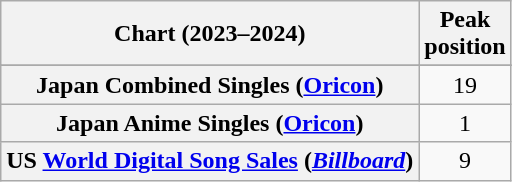<table class="wikitable plainrowheaders sortable" style="text-align:center">
<tr>
<th scope="col">Chart (2023–2024)</th>
<th scope="col">Peak<br>position</th>
</tr>
<tr>
</tr>
<tr>
</tr>
<tr>
<th scope="row">Japan Combined Singles (<a href='#'>Oricon</a>)</th>
<td>19</td>
</tr>
<tr>
<th scope="row">Japan Anime Singles (<a href='#'>Oricon</a>)</th>
<td>1</td>
</tr>
<tr>
<th scope="row">US <a href='#'>World Digital Song Sales</a> (<em><a href='#'>Billboard</a></em>)</th>
<td>9</td>
</tr>
</table>
